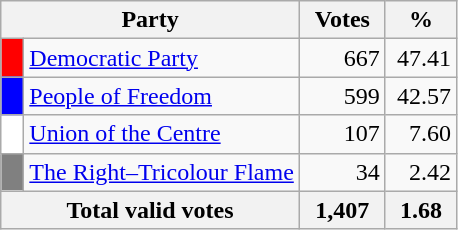<table class="wikitable">
<tr>
<th colspan="2" style="width: 130px">Party</th>
<th style="width: 50px">Votes</th>
<th style="width: 40px">%</th>
</tr>
<tr>
<td style="background-color:red">  </td>
<td style="text-align: left"><a href='#'>Democratic Party</a></td>
<td style="text-align: right">667</td>
<td style="text-align: right">47.41</td>
</tr>
<tr>
<td style="background-color:blue">  </td>
<td style="text-align: left"><a href='#'>People of Freedom</a></td>
<td style="text-align: right">599</td>
<td style="text-align: right">42.57</td>
</tr>
<tr>
<td style="background-color:white">  </td>
<td style="text-align: left"><a href='#'>Union of the Centre</a></td>
<td align="right">107</td>
<td align="right">7.60</td>
</tr>
<tr>
<td style="background-color:grey">  </td>
<td style="text-align: left"><a href='#'>The Right–Tricolour Flame</a></td>
<td align="right">34</td>
<td align="right">2.42</td>
</tr>
<tr bgcolor="white">
<th align="right" colspan=2>Total valid votes</th>
<th align="right">1,407</th>
<th align="right">1.68</th>
</tr>
</table>
